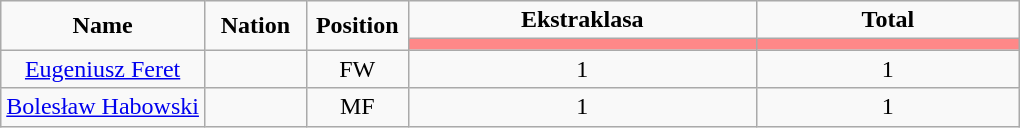<table class="wikitable" style="font-size: 100%; text-align: center;">
<tr>
<td rowspan="2" width="20%" align="center"><strong>Name</strong></td>
<td rowspan="2" width="10%" align="center"><strong>Nation</strong></td>
<td rowspan="2" width="10%" align="center"><strong>Position</strong></td>
<td colspan="1" align="center"><strong>Ekstraklasa</strong></td>
<td colspan="1" align="center"><strong>Total</strong></td>
</tr>
<tr>
<th width=60 style="background: #FF8888"></th>
<th width=60 style="background: #FF8888"></th>
</tr>
<tr>
<td><a href='#'>Eugeniusz Feret</a></td>
<td></td>
<td>FW</td>
<td>1</td>
<td>1</td>
</tr>
<tr>
<td><a href='#'>Bolesław Habowski</a></td>
<td></td>
<td>MF</td>
<td>1</td>
<td>1</td>
</tr>
</table>
